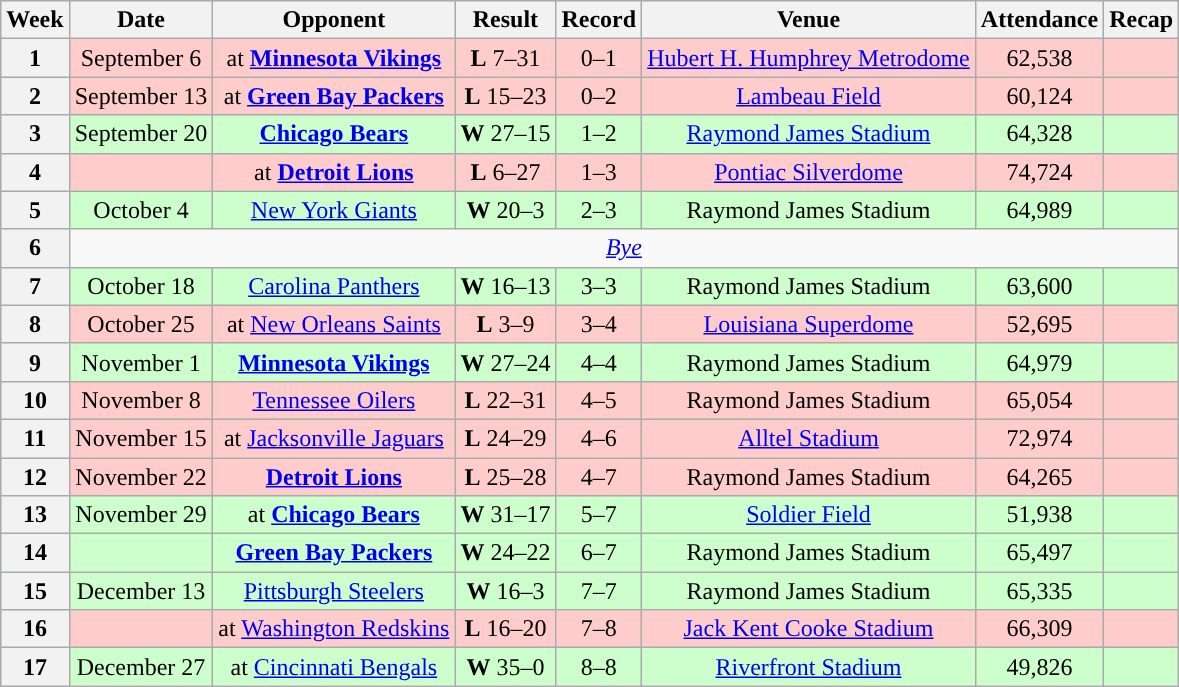<table class="wikitable" style="text-align:center">
<tr>
<th>Week</th>
<th>Date</th>
<th>Opponent</th>
<th>Result</th>
<th>Record</th>
<th>Venue</th>
<th>Attendance</th>
<th>Recap</th>
</tr>
<tr style="background:#fcc">
<th>1</th>
<td>September 6</td>
<td>at <strong><a href='#'>Minnesota Vikings</a></strong></td>
<td><strong>L</strong> 7–31</td>
<td>0–1</td>
<td><a href='#'>Hubert H. Humphrey Metrodome</a></td>
<td>62,538</td>
<td></td>
</tr>
<tr style="background:#fcc">
<th>2</th>
<td>September 13</td>
<td>at <strong><a href='#'>Green Bay Packers</a></strong></td>
<td><strong>L</strong> 15–23</td>
<td>0–2</td>
<td><a href='#'>Lambeau Field</a></td>
<td>60,124</td>
<td></td>
</tr>
<tr style="background:#cfc">
<th>3</th>
<td>September 20</td>
<td><strong><a href='#'>Chicago Bears</a></strong></td>
<td><strong>W</strong> 27–15</td>
<td>1–2</td>
<td><a href='#'>Raymond James Stadium</a></td>
<td>64,328</td>
<td></td>
</tr>
<tr style="background:#fcc">
<th>4</th>
<td></td>
<td>at <strong><a href='#'>Detroit Lions</a></strong></td>
<td><strong>L</strong> 6–27</td>
<td>1–3</td>
<td><a href='#'>Pontiac Silverdome</a></td>
<td>74,724</td>
<td></td>
</tr>
<tr style="background:#cfc">
<th>5</th>
<td>October 4</td>
<td><a href='#'>New York Giants</a></td>
<td><strong>W</strong> 20–3</td>
<td>2–3</td>
<td>Raymond James Stadium</td>
<td>64,989</td>
<td></td>
</tr>
<tr>
<th>6</th>
<td colspan="7"><em><a href='#'>Bye</a></em></td>
</tr>
<tr style="background:#cfc">
<th>7</th>
<td>October 18</td>
<td><a href='#'>Carolina Panthers</a></td>
<td><strong>W</strong> 16–13</td>
<td>3–3</td>
<td>Raymond James Stadium</td>
<td>63,600</td>
<td></td>
</tr>
<tr style="background:#fcc">
<th>8</th>
<td>October 25</td>
<td>at <a href='#'>New Orleans Saints</a></td>
<td><strong>L</strong> 3–9</td>
<td>3–4</td>
<td><a href='#'>Louisiana Superdome</a></td>
<td>52,695</td>
<td></td>
</tr>
<tr style="background:#cfc">
<th>9</th>
<td>November 1</td>
<td><strong><a href='#'>Minnesota Vikings</a></strong></td>
<td><strong>W</strong> 27–24</td>
<td>4–4</td>
<td>Raymond James Stadium</td>
<td>64,979</td>
<td></td>
</tr>
<tr style="background:#fcc">
<th>10</th>
<td>November 8</td>
<td><a href='#'>Tennessee Oilers</a></td>
<td><strong>L</strong> 22–31</td>
<td>4–5</td>
<td>Raymond James Stadium</td>
<td>65,054</td>
<td></td>
</tr>
<tr style="background:#fcc">
<th>11</th>
<td>November 15</td>
<td>at <a href='#'>Jacksonville Jaguars</a></td>
<td><strong>L</strong> 24–29</td>
<td>4–6</td>
<td><a href='#'>Alltel Stadium</a></td>
<td>72,974</td>
<td></td>
</tr>
<tr style="background:#fcc">
<th>12</th>
<td>November 22</td>
<td><strong><a href='#'>Detroit Lions</a></strong></td>
<td><strong>L</strong> 25–28</td>
<td>4–7</td>
<td>Raymond James Stadium</td>
<td>64,265</td>
<td></td>
</tr>
<tr style="background:#cfc">
<th>13</th>
<td>November 29</td>
<td>at <strong><a href='#'>Chicago Bears</a></strong></td>
<td><strong>W</strong> 31–17</td>
<td>5–7</td>
<td><a href='#'>Soldier Field</a></td>
<td>51,938</td>
<td></td>
</tr>
<tr style="background:#cfc">
<th>14</th>
<td></td>
<td><strong><a href='#'>Green Bay Packers</a></strong></td>
<td><strong>W</strong> 24–22</td>
<td>6–7</td>
<td>Raymond James Stadium</td>
<td>65,497</td>
<td></td>
</tr>
<tr style="background:#cfc">
<th>15</th>
<td>December 13</td>
<td><a href='#'>Pittsburgh Steelers</a></td>
<td><strong>W</strong> 16–3</td>
<td>7–7</td>
<td>Raymond James Stadium</td>
<td>65,335</td>
<td></td>
</tr>
<tr style="background:#fcc">
<th>16</th>
<td></td>
<td>at <a href='#'>Washington Redskins</a></td>
<td><strong>L</strong> 16–20</td>
<td>7–8</td>
<td><a href='#'>Jack Kent Cooke Stadium</a></td>
<td>66,309</td>
<td></td>
</tr>
<tr style="background:#cfc">
<th>17</th>
<td>December 27</td>
<td>at <a href='#'>Cincinnati Bengals</a></td>
<td><strong>W</strong> 35–0</td>
<td>8–8</td>
<td><a href='#'>Riverfront Stadium</a></td>
<td>49,826</td>
<td></td>
</tr>
</table>
